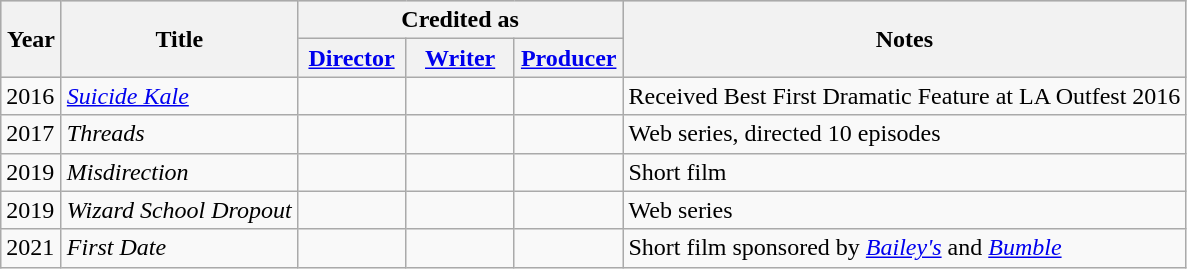<table class="wikitable">
<tr style="background:#ccc; text-align:center;">
<th rowspan="2" style="width:33px;">Year</th>
<th rowspan="2">Title</th>
<th colspan="3">Credited as</th>
<th rowspan="2">Notes</th>
</tr>
<tr>
<th width="65"><a href='#'>Director</a></th>
<th width="65"><a href='#'>Writer</a></th>
<th width="65"><a href='#'>Producer</a></th>
</tr>
<tr>
<td>2016</td>
<td><em><a href='#'>Suicide Kale</a></em></td>
<td></td>
<td></td>
<td></td>
<td>Received Best First Dramatic Feature at LA Outfest 2016</td>
</tr>
<tr>
<td>2017</td>
<td><em>Threads</em></td>
<td></td>
<td></td>
<td></td>
<td>Web series, directed 10 episodes</td>
</tr>
<tr>
<td>2019</td>
<td><em>Misdirection</em></td>
<td></td>
<td></td>
<td></td>
<td>Short film</td>
</tr>
<tr>
<td>2019</td>
<td><em>Wizard School Dropout</em></td>
<td></td>
<td></td>
<td></td>
<td>Web series</td>
</tr>
<tr>
<td>2021</td>
<td><em>First Date</em></td>
<td></td>
<td></td>
<td></td>
<td>Short film sponsored by <em><a href='#'>Bailey's</a></em> and <em><a href='#'>Bumble</a></em></td>
</tr>
</table>
